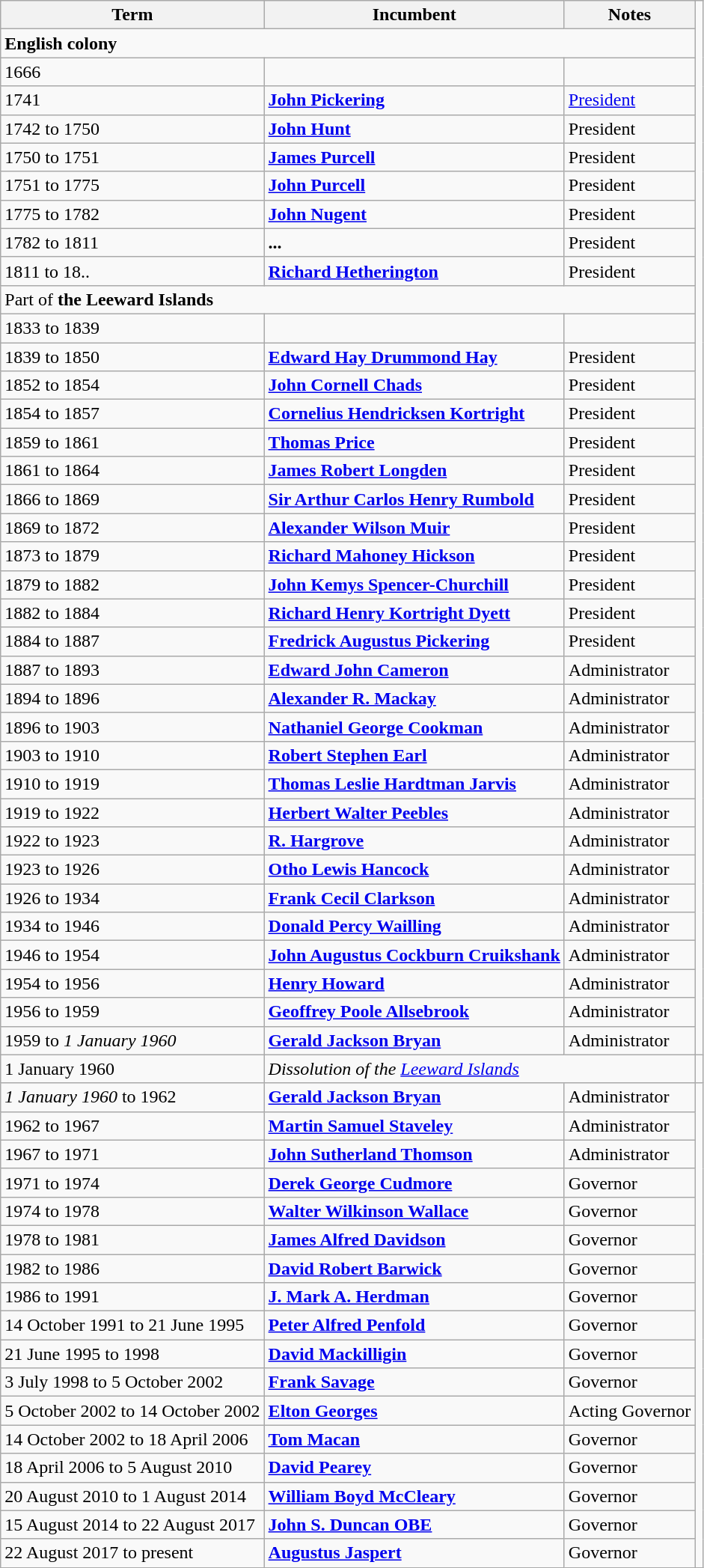<table class="wikitable">
<tr>
<th>Term</th>
<th>Incumbent</th>
<th>Notes</th>
</tr>
<tr>
<td colspan = "3"><strong>English colony</strong></td>
</tr>
<tr>
<td>1666</td>
<td></td>
<td></td>
</tr>
<tr>
<td>1741</td>
<td><strong><a href='#'>John Pickering</a></strong></td>
<td><a href='#'>President</a></td>
</tr>
<tr>
<td>1742 to 1750</td>
<td><strong><a href='#'>John Hunt</a></strong></td>
<td>President</td>
</tr>
<tr>
<td>1750 to 1751</td>
<td><strong><a href='#'>James Purcell</a></strong></td>
<td>President</td>
</tr>
<tr>
<td>1751 to 1775</td>
<td><strong><a href='#'>John Purcell</a></strong></td>
<td>President</td>
</tr>
<tr>
<td>1775 to 1782</td>
<td><strong><a href='#'>John Nugent</a></strong></td>
<td>President</td>
</tr>
<tr>
<td>1782 to 1811</td>
<td><strong>...</strong></td>
<td>President</td>
</tr>
<tr>
<td>1811 to 18..</td>
<td><strong><a href='#'>Richard Hetherington</a></strong></td>
<td>President</td>
</tr>
<tr>
<td colspan = "3">Part of <strong>the Leeward Islands</strong></td>
</tr>
<tr>
<td>1833 to 1839</td>
<td></td>
<td></td>
</tr>
<tr>
<td>1839 to 1850</td>
<td><strong><a href='#'>Edward Hay Drummond Hay</a></strong></td>
<td>President</td>
</tr>
<tr>
<td>1852 to 1854</td>
<td><strong><a href='#'>John Cornell Chads</a></strong></td>
<td>President</td>
</tr>
<tr>
<td>1854 to 1857</td>
<td><strong><a href='#'>Cornelius Hendricksen Kortright</a></strong></td>
<td>President</td>
</tr>
<tr>
<td>1859 to 1861</td>
<td><strong><a href='#'>Thomas Price</a></strong></td>
<td>President</td>
</tr>
<tr>
<td>1861 to 1864</td>
<td><strong><a href='#'>James Robert Longden</a></strong></td>
<td>President</td>
</tr>
<tr>
<td>1866 to 1869</td>
<td><strong><a href='#'>Sir Arthur Carlos Henry Rumbold</a></strong></td>
<td>President</td>
</tr>
<tr>
<td>1869 to 1872</td>
<td><strong><a href='#'>Alexander Wilson Muir</a></strong></td>
<td>President</td>
</tr>
<tr>
<td>1873 to 1879</td>
<td><strong><a href='#'>Richard Mahoney Hickson</a></strong></td>
<td>President</td>
</tr>
<tr>
<td>1879 to 1882</td>
<td><strong><a href='#'>John Kemys Spencer-Churchill</a></strong></td>
<td>President</td>
</tr>
<tr>
<td>1882 to 1884</td>
<td><strong><a href='#'>Richard Henry Kortright Dyett</a></strong></td>
<td>President</td>
</tr>
<tr>
<td>1884 to 1887</td>
<td><strong><a href='#'>Fredrick Augustus Pickering</a></strong></td>
<td>President</td>
</tr>
<tr>
<td>1887 to 1893</td>
<td><strong><a href='#'>Edward John Cameron</a></strong></td>
<td>Administrator</td>
</tr>
<tr>
<td>1894 to 1896</td>
<td><strong><a href='#'>Alexander R. Mackay</a></strong></td>
<td>Administrator</td>
</tr>
<tr>
<td>1896 to 1903</td>
<td><strong><a href='#'>Nathaniel George Cookman</a></strong></td>
<td>Administrator</td>
</tr>
<tr>
<td>1903 to 1910</td>
<td><strong><a href='#'>Robert Stephen Earl</a></strong></td>
<td>Administrator</td>
</tr>
<tr>
<td>1910 to 1919</td>
<td><strong><a href='#'>Thomas Leslie Hardtman Jarvis</a></strong></td>
<td>Administrator</td>
</tr>
<tr>
<td>1919 to 1922</td>
<td><strong><a href='#'>Herbert Walter Peebles</a></strong></td>
<td>Administrator</td>
</tr>
<tr>
<td>1922 to 1923</td>
<td><strong><a href='#'>R. Hargrove</a></strong></td>
<td>Administrator</td>
</tr>
<tr>
<td>1923 to 1926</td>
<td><strong><a href='#'>Otho Lewis Hancock</a></strong></td>
<td>Administrator</td>
</tr>
<tr>
<td>1926 to 1934</td>
<td><strong><a href='#'>Frank Cecil Clarkson</a></strong></td>
<td>Administrator</td>
</tr>
<tr>
<td>1934 to 1946</td>
<td><strong><a href='#'>Donald Percy Wailling</a></strong></td>
<td>Administrator</td>
</tr>
<tr>
<td>1946 to 1954</td>
<td><strong><a href='#'>John Augustus Cockburn Cruikshank</a></strong></td>
<td>Administrator</td>
</tr>
<tr>
<td>1954 to 1956</td>
<td><strong><a href='#'>Henry Howard</a></strong></td>
<td>Administrator</td>
</tr>
<tr>
<td>1956 to 1959</td>
<td><strong><a href='#'>Geoffrey Poole Allsebrook</a></strong></td>
<td>Administrator</td>
</tr>
<tr>
<td>1959 to <em>1 January 1960</em></td>
<td><strong><a href='#'>Gerald Jackson Bryan</a></strong></td>
<td>Administrator</td>
</tr>
<tr>
<td>1 January 1960</td>
<td colspan = "3"><em>Dissolution of the <a href='#'>Leeward Islands</a></em></td>
<td></td>
</tr>
<tr>
<td><em>1 January 1960</em> to 1962</td>
<td><strong><a href='#'>Gerald Jackson Bryan</a></strong></td>
<td>Administrator</td>
</tr>
<tr>
<td>1962 to 1967</td>
<td><strong><a href='#'>Martin Samuel Staveley</a></strong></td>
<td>Administrator</td>
</tr>
<tr>
<td>1967 to 1971</td>
<td><strong><a href='#'>John Sutherland Thomson</a></strong></td>
<td>Administrator</td>
</tr>
<tr>
<td>1971 to 1974</td>
<td><strong><a href='#'>Derek George Cudmore</a></strong></td>
<td>Governor</td>
</tr>
<tr>
<td>1974 to 1978</td>
<td><strong><a href='#'>Walter Wilkinson Wallace</a></strong></td>
<td>Governor</td>
</tr>
<tr>
<td>1978 to 1981</td>
<td><strong><a href='#'>James Alfred Davidson</a></strong></td>
<td>Governor</td>
</tr>
<tr>
<td>1982 to 1986</td>
<td><strong><a href='#'>David Robert Barwick</a></strong></td>
<td>Governor</td>
</tr>
<tr>
<td>1986 to 1991</td>
<td><strong><a href='#'>J. Mark A. Herdman</a></strong></td>
<td>Governor</td>
</tr>
<tr>
<td>14 October 1991 to 21 June 1995</td>
<td><strong><a href='#'>Peter Alfred Penfold</a></strong></td>
<td>Governor</td>
</tr>
<tr>
<td>21 June 1995 to 1998</td>
<td><strong><a href='#'>David Mackilligin</a></strong></td>
<td>Governor</td>
</tr>
<tr>
<td>3 July 1998 to 5 October 2002</td>
<td><strong><a href='#'>Frank Savage</a></strong></td>
<td>Governor</td>
</tr>
<tr>
<td>5 October 2002 to 14 October 2002</td>
<td><strong><a href='#'>Elton Georges</a></strong></td>
<td>Acting Governor</td>
</tr>
<tr>
<td>14 October 2002 to 18 April 2006</td>
<td><strong><a href='#'>Tom Macan</a></strong></td>
<td>Governor</td>
</tr>
<tr>
<td>18 April 2006 to 5 August 2010</td>
<td><strong><a href='#'>David Pearey</a></strong></td>
<td>Governor</td>
</tr>
<tr>
<td>20 August 2010 to 1 August 2014</td>
<td><strong><a href='#'>William Boyd McCleary</a></strong></td>
<td>Governor</td>
</tr>
<tr>
<td>15 August 2014 to 22 August 2017</td>
<td><strong><a href='#'>John S. Duncan OBE</a></strong></td>
<td>Governor</td>
</tr>
<tr>
<td>22 August 2017 to present</td>
<td><strong><a href='#'>Augustus Jaspert</a></strong></td>
<td>Governor</td>
</tr>
</table>
